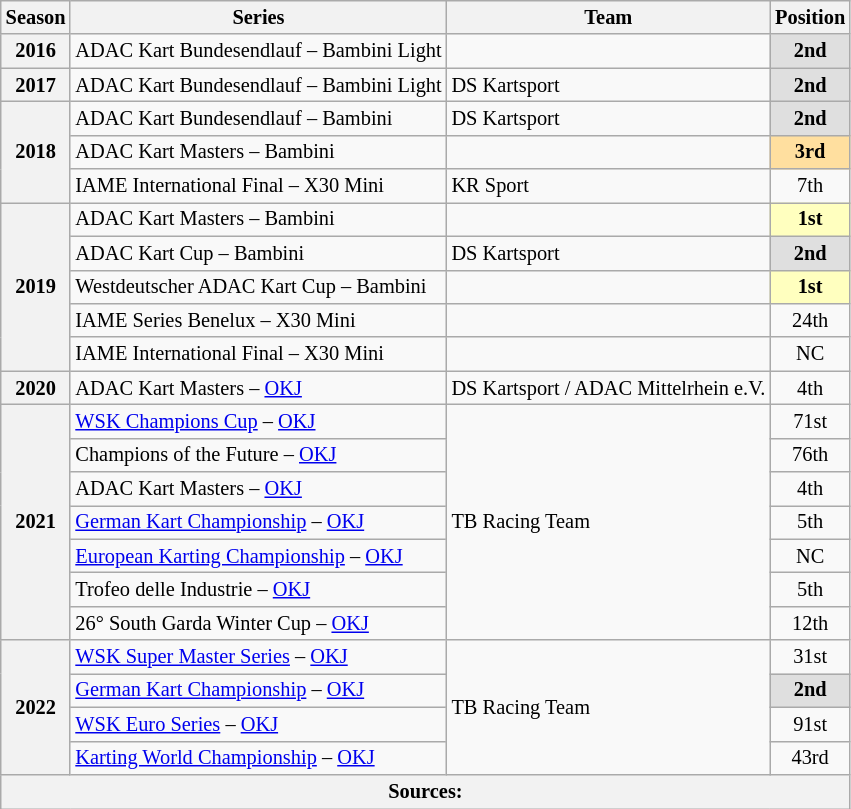<table class="wikitable" style="font-size: 85%; text-align:center">
<tr>
<th>Season</th>
<th>Series</th>
<th>Team</th>
<th>Position</th>
</tr>
<tr>
<th>2016</th>
<td align="left">ADAC Kart Bundesendlauf – Bambini Light</td>
<td align="left"></td>
<td style="background:#dfdfdf;"><strong>2nd</strong></td>
</tr>
<tr>
<th>2017</th>
<td align="left">ADAC Kart Bundesendlauf – Bambini Light</td>
<td align="left">DS Kartsport</td>
<td style="background:#dfdfdf;"><strong>2nd</strong></td>
</tr>
<tr>
<th rowspan="3">2018</th>
<td align="left">ADAC Kart Bundesendlauf – Bambini</td>
<td align="left">DS Kartsport</td>
<td style="background:#dfdfdf;"><strong>2nd</strong></td>
</tr>
<tr>
<td align="left">ADAC Kart Masters – Bambini</td>
<td align="left"></td>
<td style="background:#ffdf9f;"><strong>3rd</strong></td>
</tr>
<tr>
<td align="left">IAME International Final – X30 Mini</td>
<td align="left">KR Sport</td>
<td style="background:#;">7th</td>
</tr>
<tr>
<th rowspan="5">2019</th>
<td align="left">ADAC Kart Masters – Bambini</td>
<td align="left"></td>
<td style="background:#FFFFBF;"><strong>1st</strong></td>
</tr>
<tr>
<td align="left">ADAC Kart Cup – Bambini</td>
<td align="left">DS Kartsport</td>
<td style="background:#dfdfdf;"><strong>2nd</strong></td>
</tr>
<tr>
<td align="left">Westdeutscher ADAC Kart Cup – Bambini</td>
<td align="left"></td>
<td style="background:#FFFFBF;"><strong>1st</strong></td>
</tr>
<tr>
<td align="left">IAME Series Benelux – X30 Mini</td>
<td align="left"></td>
<td style="background:#;">24th</td>
</tr>
<tr>
<td align="left">IAME International Final – X30 Mini</td>
<td align="left"></td>
<td style="background:#;">NC</td>
</tr>
<tr>
<th>2020</th>
<td align="left">ADAC Kart Masters – <a href='#'>OKJ</a></td>
<td align="left">DS Kartsport / ADAC Mittelrhein e.V.</td>
<td style="background:#;">4th</td>
</tr>
<tr>
<th rowspan="7">2021</th>
<td align="left"><a href='#'>WSK Champions Cup</a> – <a href='#'>OKJ</a></td>
<td align="left" rowspan="7">TB Racing Team</td>
<td style="background:#;">71st</td>
</tr>
<tr>
<td align="left">Champions of the Future – <a href='#'>OKJ</a></td>
<td style="background:#;">76th</td>
</tr>
<tr>
<td align="left">ADAC Kart Masters – <a href='#'>OKJ</a></td>
<td style="background:#;">4th</td>
</tr>
<tr>
<td align="left"><a href='#'>German Kart Championship</a> – <a href='#'>OKJ</a></td>
<td style="background:#;">5th</td>
</tr>
<tr>
<td align="left"><a href='#'>European Karting Championship</a> – <a href='#'>OKJ</a></td>
<td style="background:#;">NC</td>
</tr>
<tr>
<td align="left">Trofeo delle Industrie – <a href='#'>OKJ</a></td>
<td style="background:#;">5th</td>
</tr>
<tr>
<td align="left">26° South Garda Winter Cup – <a href='#'>OKJ</a></td>
<td style="background:#;">12th</td>
</tr>
<tr>
<th rowspan="4">2022</th>
<td align="left"><a href='#'>WSK Super Master Series</a> – <a href='#'>OKJ</a></td>
<td align="left" rowspan="4">TB Racing Team</td>
<td style="background:#;">31st</td>
</tr>
<tr>
<td align="left"><a href='#'>German Kart Championship</a> – <a href='#'>OKJ</a></td>
<td style="background:#dfdfdf;"><strong>2nd</strong></td>
</tr>
<tr>
<td align="left"><a href='#'>WSK Euro Series</a> – <a href='#'>OKJ</a></td>
<td style="background:#;">91st</td>
</tr>
<tr>
<td align="left"><a href='#'>Karting World Championship</a> – <a href='#'>OKJ</a></td>
<td style="background:#;">43rd</td>
</tr>
<tr>
<th colspan="4">Sources:</th>
</tr>
</table>
